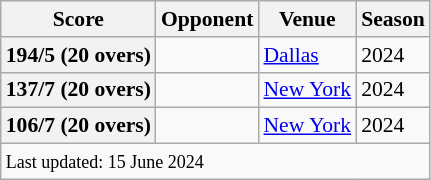<table class="wikitable"style="font-size: 90%">
<tr>
<th>Score</th>
<th>Opponent</th>
<th>Venue</th>
<th>Season</th>
</tr>
<tr>
<th>194/5 (20 overs)</th>
<td></td>
<td><a href='#'>Dallas</a></td>
<td>2024</td>
</tr>
<tr>
<th>137/7 (20 overs)</th>
<td></td>
<td><a href='#'>New York</a></td>
<td>2024</td>
</tr>
<tr>
<th>106/7 (20 overs)</th>
<td></td>
<td><a href='#'>New York</a></td>
<td>2024</td>
</tr>
<tr>
<td colspan="4"><small>Last updated: 15 June 2024</small></td>
</tr>
</table>
